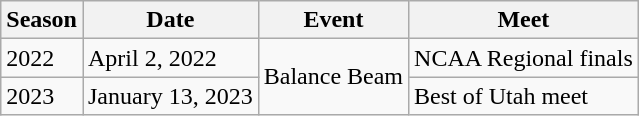<table class="wikitable">
<tr>
<th>Season</th>
<th>Date</th>
<th>Event</th>
<th>Meet</th>
</tr>
<tr>
<td>2022</td>
<td>April 2, 2022</td>
<td rowspan="2">Balance Beam</td>
<td>NCAA Regional finals</td>
</tr>
<tr>
<td rowspan="1">2023</td>
<td>January 13, 2023</td>
<td>Best of Utah meet</td>
</tr>
</table>
